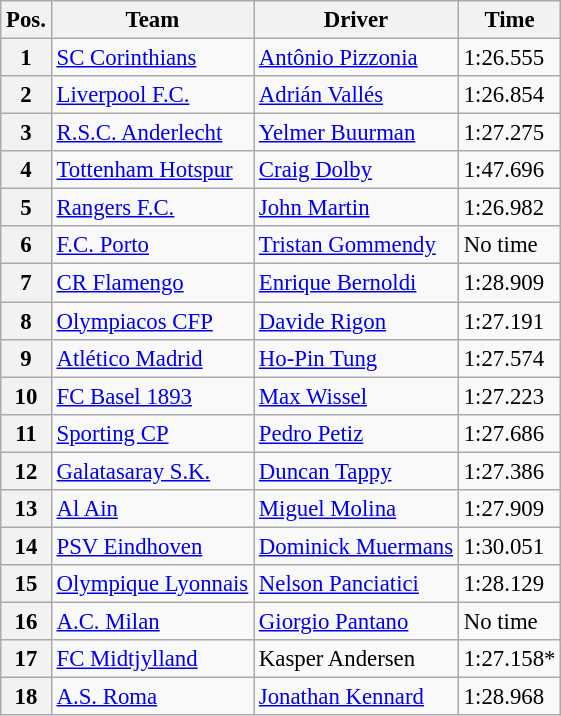<table class=wikitable style="font-size:95%">
<tr>
<th>Pos.</th>
<th>Team</th>
<th>Driver</th>
<th>Time</th>
</tr>
<tr>
<th>1</th>
<td> <a href='#'>SC Corinthians</a></td>
<td> <a href='#'>Antônio Pizzonia</a></td>
<td>1:26.555</td>
</tr>
<tr>
<th>2</th>
<td> <a href='#'>Liverpool F.C.</a></td>
<td> <a href='#'>Adrián Vallés</a></td>
<td>1:26.854</td>
</tr>
<tr>
<th>3</th>
<td> <a href='#'>R.S.C. Anderlecht</a></td>
<td> <a href='#'>Yelmer Buurman</a></td>
<td>1:27.275</td>
</tr>
<tr>
<th>4</th>
<td> <a href='#'>Tottenham Hotspur</a></td>
<td> <a href='#'>Craig Dolby</a></td>
<td>1:47.696</td>
</tr>
<tr>
<th>5</th>
<td> <a href='#'>Rangers F.C.</a></td>
<td> <a href='#'>John Martin</a></td>
<td>1:26.982</td>
</tr>
<tr>
<th>6</th>
<td> <a href='#'>F.C. Porto</a></td>
<td> <a href='#'>Tristan Gommendy</a></td>
<td>No time</td>
</tr>
<tr>
<th>7</th>
<td> <a href='#'>CR Flamengo</a></td>
<td> <a href='#'>Enrique Bernoldi</a></td>
<td>1:28.909</td>
</tr>
<tr>
<th>8</th>
<td> <a href='#'>Olympiacos CFP</a></td>
<td> <a href='#'>Davide Rigon</a></td>
<td>1:27.191</td>
</tr>
<tr>
<th>9</th>
<td> <a href='#'>Atlético Madrid</a></td>
<td> <a href='#'>Ho-Pin Tung</a></td>
<td>1:27.574</td>
</tr>
<tr>
<th>10</th>
<td> <a href='#'>FC Basel 1893</a></td>
<td> <a href='#'>Max Wissel</a></td>
<td>1:27.223</td>
</tr>
<tr>
<th>11</th>
<td> <a href='#'>Sporting CP</a></td>
<td> <a href='#'>Pedro Petiz</a></td>
<td>1:27.686</td>
</tr>
<tr>
<th>12</th>
<td> <a href='#'>Galatasaray S.K.</a></td>
<td> <a href='#'>Duncan Tappy</a></td>
<td>1:27.386</td>
</tr>
<tr>
<th>13</th>
<td> <a href='#'>Al Ain</a></td>
<td> <a href='#'>Miguel Molina</a></td>
<td>1:27.909</td>
</tr>
<tr>
<th>14</th>
<td> <a href='#'>PSV Eindhoven</a></td>
<td> <a href='#'>Dominick Muermans</a></td>
<td>1:30.051</td>
</tr>
<tr>
<th>15</th>
<td> <a href='#'>Olympique Lyonnais</a></td>
<td> <a href='#'>Nelson Panciatici</a></td>
<td>1:28.129</td>
</tr>
<tr>
<th>16</th>
<td> <a href='#'>A.C. Milan</a></td>
<td> <a href='#'>Giorgio Pantano</a></td>
<td>No time</td>
</tr>
<tr>
<th>17</th>
<td> <a href='#'>FC Midtjylland</a></td>
<td> Kasper Andersen</td>
<td>1:27.158*</td>
</tr>
<tr>
<th>18</th>
<td> <a href='#'>A.S. Roma</a></td>
<td> <a href='#'>Jonathan Kennard</a></td>
<td>1:28.968</td>
</tr>
</table>
